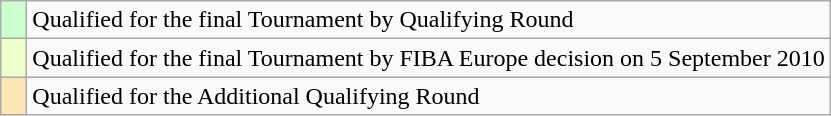<table class="wikitable">
<tr>
<td style="width:10px; background:#cfc;"></td>
<td>Qualified for the final Tournament by Qualifying Round</td>
</tr>
<tr>
<td style="width:10px; background:#efc;"></td>
<td>Qualified for the final Tournament by FIBA Europe decision on 5 September 2010</td>
</tr>
<tr>
<td style="width:10px; background:moccasin;"></td>
<td>Qualified for the Additional Qualifying Round</td>
</tr>
</table>
